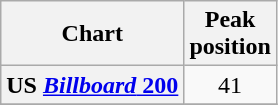<table class="wikitable plainrowheaders sortable" style="text-align:center;" border="1">
<tr>
<th scope="col">Chart</th>
<th scope="col">Peak<br>position</th>
</tr>
<tr>
<th scope="row">US <a href='#'><em>Billboard</em> 200</a></th>
<td>41</td>
</tr>
<tr>
</tr>
</table>
